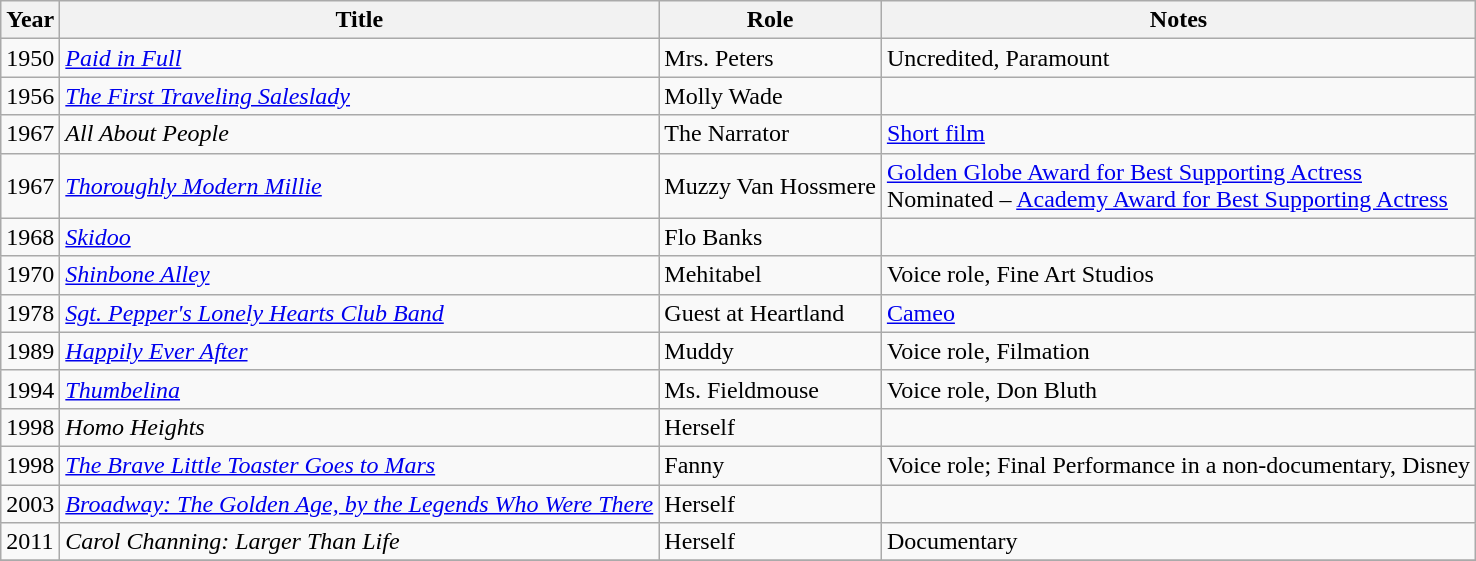<table class="wikitable sortable">
<tr>
<th>Year</th>
<th>Title</th>
<th>Role</th>
<th class="unsortable">Notes</th>
</tr>
<tr>
<td>1950</td>
<td><em><a href='#'>Paid in Full</a></em></td>
<td>Mrs. Peters</td>
<td>Uncredited, Paramount</td>
</tr>
<tr>
<td>1956</td>
<td><em><a href='#'>The First Traveling Saleslady</a></em></td>
<td>Molly Wade</td>
<td></td>
</tr>
<tr>
<td>1967</td>
<td><em>All About People</em></td>
<td>The Narrator</td>
<td><a href='#'>Short film</a></td>
</tr>
<tr>
<td>1967</td>
<td><em><a href='#'>Thoroughly Modern Millie</a></em></td>
<td>Muzzy Van Hossmere</td>
<td><a href='#'>Golden Globe Award for Best Supporting Actress</a> <br> Nominated – <a href='#'>Academy Award for Best Supporting Actress</a></td>
</tr>
<tr>
<td>1968</td>
<td><em><a href='#'>Skidoo</a></em></td>
<td>Flo Banks</td>
<td></td>
</tr>
<tr>
<td>1970</td>
<td><em><a href='#'>Shinbone Alley</a></em></td>
<td>Mehitabel</td>
<td>Voice role, Fine Art Studios</td>
</tr>
<tr>
<td>1978</td>
<td><em><a href='#'>Sgt. Pepper's Lonely Hearts Club Band</a></em></td>
<td>Guest at Heartland</td>
<td><a href='#'>Cameo</a></td>
</tr>
<tr>
<td>1989</td>
<td><em><a href='#'>Happily Ever After</a></em></td>
<td>Muddy</td>
<td>Voice role, Filmation</td>
</tr>
<tr>
<td>1994</td>
<td><em><a href='#'>Thumbelina</a></em></td>
<td>Ms. Fieldmouse</td>
<td>Voice role, Don Bluth</td>
</tr>
<tr>
<td>1998</td>
<td><em>Homo Heights</em></td>
<td>Herself</td>
<td></td>
</tr>
<tr>
<td>1998</td>
<td><em><a href='#'>The Brave Little Toaster Goes to Mars</a></em></td>
<td>Fanny</td>
<td>Voice role; Final Performance in a non-documentary, Disney</td>
</tr>
<tr>
<td>2003</td>
<td><em><a href='#'>Broadway: The Golden Age, by the Legends Who Were There</a></em></td>
<td>Herself</td>
<td></td>
</tr>
<tr>
<td>2011</td>
<td><em>Carol Channing: Larger Than Life</em></td>
<td>Herself</td>
<td>Documentary</td>
</tr>
<tr>
</tr>
</table>
